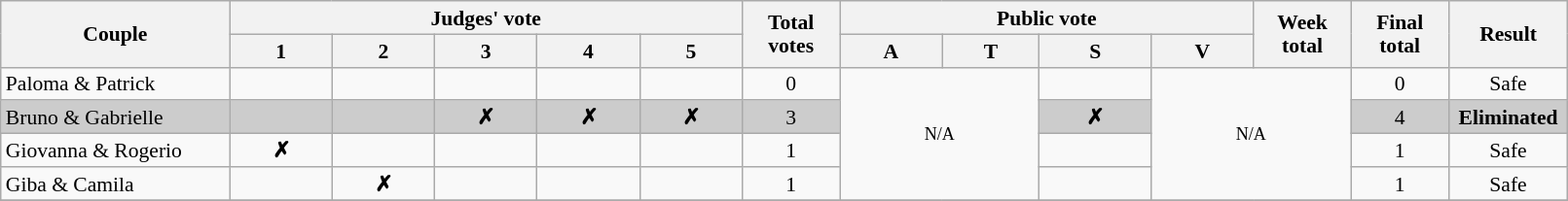<table class="wikitable" style="font-size:90%; line-height:16px; text-align:center" width="85%">
<tr>
<th rowspan=2 width=150>Couple</th>
<th colspan=5 width=185>Judges' vote</th>
<th rowspan=2 width=060>Total votes</th>
<th colspan=4 width=148>Public vote</th>
<th rowspan=2 width=060>Week total</th>
<th rowspan=2 width=060>Final total</th>
<th rowspan=2 width=075>Result</th>
</tr>
<tr>
<th>1</th>
<th>2</th>
<th>3</th>
<th>4</th>
<th>5</th>
<th>A</th>
<th>T</th>
<th>S</th>
<th>V</th>
</tr>
<tr>
<td align="left">Paloma & Patrick</td>
<td></td>
<td></td>
<td></td>
<td></td>
<td></td>
<td>0</td>
<td rowspan=4 colspan=2><small>N/A</small></td>
<td></td>
<td rowspan=4 colspan=2><small>N/A</small></td>
<td>0</td>
<td>Safe</td>
</tr>
<tr bgcolor="CCCCCC">
<td align="left">Bruno & Gabrielle</td>
<td></td>
<td></td>
<td><strong>✗</strong></td>
<td><strong>✗</strong></td>
<td><strong>✗</strong></td>
<td>3</td>
<td><strong>✗</strong></td>
<td>4</td>
<td><strong>Eliminated</strong></td>
</tr>
<tr>
<td align="left">Giovanna & Rogerio</td>
<td><strong>✗</strong></td>
<td></td>
<td></td>
<td></td>
<td></td>
<td>1</td>
<td></td>
<td>1</td>
<td>Safe</td>
</tr>
<tr>
<td align="left">Giba & Camila</td>
<td></td>
<td><strong>✗</strong></td>
<td></td>
<td></td>
<td></td>
<td>1</td>
<td></td>
<td>1</td>
<td>Safe</td>
</tr>
<tr>
</tr>
</table>
